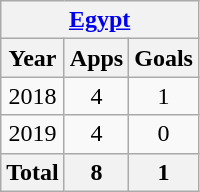<table class="wikitable" style="text-align:center">
<tr>
<th colspan=3><a href='#'>Egypt</a></th>
</tr>
<tr>
<th>Year</th>
<th>Apps</th>
<th>Goals</th>
</tr>
<tr>
<td>2018</td>
<td>4</td>
<td>1</td>
</tr>
<tr>
<td>2019</td>
<td>4</td>
<td>0</td>
</tr>
<tr>
<th>Total</th>
<th>8</th>
<th>1</th>
</tr>
</table>
